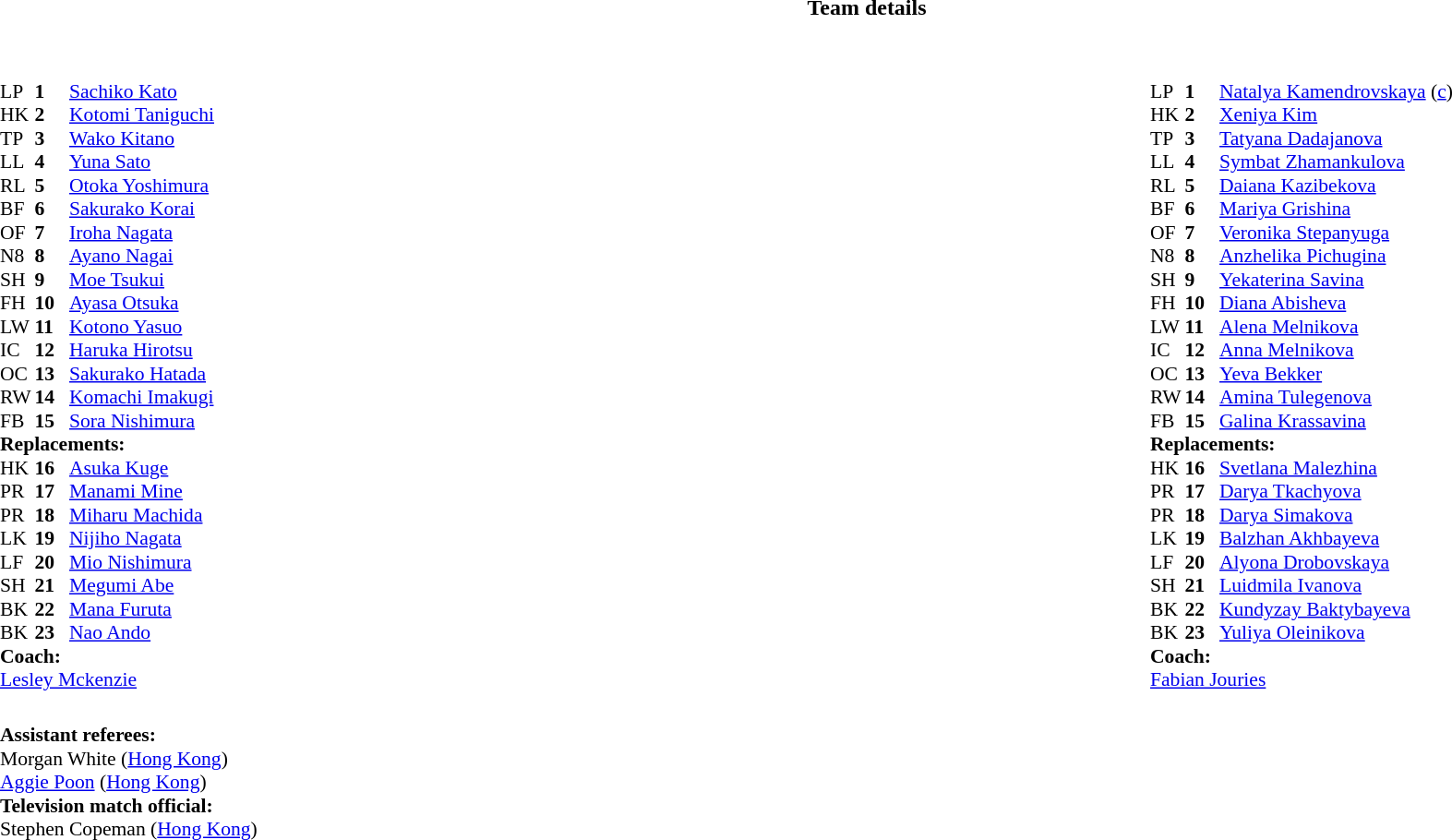<table border="0" style="width:100%;" class="collapsible collapsed">
<tr>
<th>Team details</th>
</tr>
<tr>
<td><br><table width="100%">
<tr>
<td style="vertical-align:top; width:50%"><br><table style="font-size: 90%" cellspacing="0" cellpadding="0">
<tr>
<th width="25"></th>
<th width="25"></th>
<th></th>
</tr>
<tr>
<td>LP</td>
<td><strong>1</strong></td>
<td><a href='#'>Sachiko Kato</a></td>
</tr>
<tr>
<td>HK</td>
<td><strong>2</strong></td>
<td><a href='#'>Kotomi Taniguchi</a></td>
</tr>
<tr>
<td>TP</td>
<td><strong>3</strong></td>
<td><a href='#'>Wako Kitano</a></td>
</tr>
<tr>
<td>LL</td>
<td><strong>4</strong></td>
<td><a href='#'>Yuna Sato</a></td>
</tr>
<tr>
<td>RL</td>
<td><strong>5</strong></td>
<td><a href='#'>Otoka Yoshimura</a></td>
</tr>
<tr>
<td>BF</td>
<td><strong>6</strong></td>
<td><a href='#'>Sakurako Korai</a></td>
</tr>
<tr>
<td>OF</td>
<td><strong>7</strong></td>
<td><a href='#'>Iroha Nagata</a></td>
</tr>
<tr>
<td>N8</td>
<td><strong>8</strong></td>
<td><a href='#'>Ayano Nagai</a></td>
</tr>
<tr>
<td>SH</td>
<td><strong>9</strong></td>
<td><a href='#'>Moe Tsukui</a></td>
</tr>
<tr>
<td>FH</td>
<td><strong>10</strong></td>
<td><a href='#'>Ayasa Otsuka</a></td>
</tr>
<tr>
<td>LW</td>
<td><strong>11</strong></td>
<td><a href='#'>Kotono Yasuo</a></td>
</tr>
<tr>
<td>IC</td>
<td><strong>12</strong></td>
<td><a href='#'>Haruka Hirotsu</a></td>
</tr>
<tr>
<td>OC</td>
<td><strong>13</strong></td>
<td><a href='#'>Sakurako Hatada</a></td>
</tr>
<tr>
<td>RW</td>
<td><strong>14</strong></td>
<td><a href='#'>Komachi Imakugi</a></td>
</tr>
<tr>
<td>FB</td>
<td><strong>15</strong></td>
<td><a href='#'>Sora Nishimura</a></td>
</tr>
<tr>
<td colspan="3"><strong>Replacements:</strong></td>
</tr>
<tr>
<td>HK</td>
<td><strong>16</strong></td>
<td><a href='#'>Asuka Kuge</a></td>
</tr>
<tr>
<td>PR</td>
<td><strong>17</strong></td>
<td><a href='#'>Manami Mine</a></td>
</tr>
<tr>
<td>PR</td>
<td><strong>18</strong></td>
<td><a href='#'>Miharu Machida</a></td>
</tr>
<tr>
<td>LK</td>
<td><strong>19</strong></td>
<td><a href='#'>Nijiho Nagata</a></td>
</tr>
<tr>
<td>LF</td>
<td><strong>20</strong></td>
<td><a href='#'>Mio Nishimura</a></td>
</tr>
<tr>
<td>SH</td>
<td><strong>21</strong></td>
<td><a href='#'>Megumi Abe</a></td>
</tr>
<tr>
<td>BK</td>
<td><strong>22</strong></td>
<td><a href='#'>Mana Furuta</a></td>
</tr>
<tr>
<td>BK</td>
<td><strong>23</strong></td>
<td><a href='#'>Nao Ando</a></td>
</tr>
<tr>
<td colspan="3"><strong>Coach:</strong></td>
</tr>
<tr>
<td colspan="3"> <a href='#'>Lesley Mckenzie</a></td>
</tr>
</table>
</td>
<td style="vertical-align:top; width:50%"><br><table style="font-size: 90%" cellspacing="0" cellpadding="0"  align="center">
<tr>
<th width="25"></th>
<th width="25"></th>
<th></th>
</tr>
<tr>
<td>LP</td>
<td><strong>1</strong></td>
<td><a href='#'>Natalya Kamendrovskaya</a> (<a href='#'>c</a>)</td>
</tr>
<tr>
<td>HK</td>
<td><strong>2</strong></td>
<td><a href='#'>Xeniya Kim</a></td>
</tr>
<tr>
<td>TP</td>
<td><strong>3</strong></td>
<td><a href='#'>Tatyana Dadajanova</a></td>
</tr>
<tr>
<td>LL</td>
<td><strong>4</strong></td>
<td><a href='#'>Symbat Zhamankulova</a></td>
</tr>
<tr>
<td>RL</td>
<td><strong>5</strong></td>
<td><a href='#'>Daiana Kazibekova</a></td>
</tr>
<tr>
<td>BF</td>
<td><strong>6</strong></td>
<td><a href='#'>Mariya Grishina</a></td>
</tr>
<tr>
<td>OF</td>
<td><strong>7</strong></td>
<td><a href='#'>Veronika Stepanyuga</a></td>
</tr>
<tr>
<td>N8</td>
<td><strong>8</strong></td>
<td><a href='#'>Anzhelika Pichugina</a></td>
</tr>
<tr>
<td>SH</td>
<td><strong>9</strong></td>
<td><a href='#'>Yekaterina Savina</a></td>
</tr>
<tr>
<td>FH</td>
<td><strong>10</strong></td>
<td><a href='#'>Diana Abisheva</a></td>
</tr>
<tr>
<td>LW</td>
<td><strong>11</strong></td>
<td><a href='#'>Alena Melnikova</a></td>
</tr>
<tr>
<td>IC</td>
<td><strong>12</strong></td>
<td><a href='#'>Anna Melnikova</a></td>
</tr>
<tr>
<td>OC</td>
<td><strong>13</strong></td>
<td><a href='#'>Yeva Bekker</a></td>
</tr>
<tr>
<td>RW</td>
<td><strong>14</strong></td>
<td><a href='#'>Amina Tulegenova</a></td>
</tr>
<tr>
<td>FB</td>
<td><strong>15</strong></td>
<td><a href='#'>Galina Krassavina</a></td>
</tr>
<tr>
<td colspan="3"><strong>Replacements:</strong></td>
</tr>
<tr>
<td>HK</td>
<td><strong>16</strong></td>
<td><a href='#'>Svetlana Malezhina</a></td>
</tr>
<tr>
<td>PR</td>
<td><strong>17</strong></td>
<td><a href='#'>Darya Tkachyova</a></td>
</tr>
<tr>
<td>PR</td>
<td><strong>18</strong></td>
<td><a href='#'>Darya Simakova</a></td>
</tr>
<tr>
<td>LK</td>
<td><strong>19</strong></td>
<td><a href='#'>Balzhan Akhbayeva</a></td>
</tr>
<tr>
<td>LF</td>
<td><strong>20</strong></td>
<td><a href='#'>Alyona Drobovskaya</a></td>
</tr>
<tr>
<td>SH</td>
<td><strong>21</strong></td>
<td><a href='#'>Luidmila Ivanova</a></td>
</tr>
<tr>
<td>BK</td>
<td><strong>22</strong></td>
<td><a href='#'>Kundyzay Baktybayeva</a></td>
</tr>
<tr>
<td>BK</td>
<td><strong>23</strong></td>
<td><a href='#'>Yuliya Oleinikova</a></td>
</tr>
<tr>
<td colspan="3"><strong>Coach:</strong></td>
</tr>
<tr>
<td colspan="3"> <a href='#'>Fabian Jouries</a></td>
</tr>
</table>
</td>
</tr>
</table>
<table width=100% style="font-size: 90%">
<tr>
<td><br><strong>Assistant referees:</strong>
<br>Morgan White (<a href='#'>Hong Kong</a>)
<br><a href='#'>Aggie Poon</a> (<a href='#'>Hong Kong</a>)
<br><strong>Television match official:</strong>
<br>Stephen Copeman (<a href='#'>Hong Kong</a>)</td>
</tr>
</table>
</td>
</tr>
</table>
